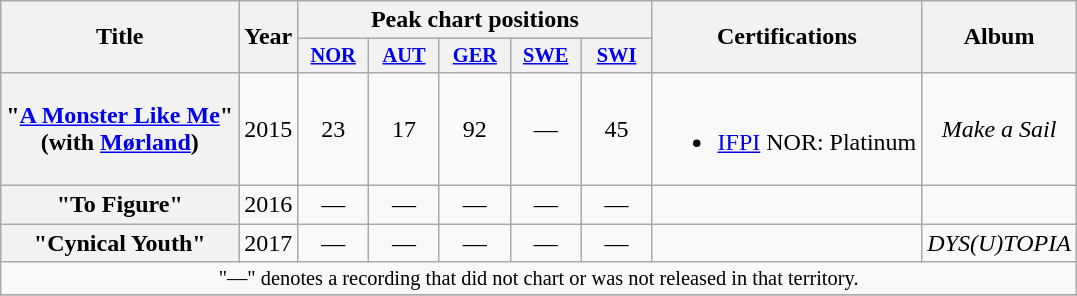<table class="wikitable plainrowheaders" style="text-align:center;">
<tr>
<th scope="col" rowspan="2">Title</th>
<th scope="col" rowspan="2">Year</th>
<th scope="col" colspan="5">Peak chart positions</th>
<th scope="col" rowspan="2">Certifications</th>
<th scope="col" rowspan="2">Album</th>
</tr>
<tr>
<th scope="col" style="width:3em;font-size:85%;"><a href='#'>NOR</a><br></th>
<th scope="col" style="width:3em;font-size:85%;"><a href='#'>AUT</a><br></th>
<th scope="col" style="width:3em;font-size:85%;"><a href='#'>GER</a><br></th>
<th scope="col" style="width:3em;font-size:85%;"><a href='#'>SWE</a></th>
<th scope="col" style="width:3em;font-size:85%;"><a href='#'>SWI</a><br></th>
</tr>
<tr>
<th scope="row">"<a href='#'>A Monster Like Me</a>"<br><span>(with <a href='#'>Mørland</a>)</span></th>
<td>2015</td>
<td>23</td>
<td>17</td>
<td>92</td>
<td>—</td>
<td>45</td>
<td><br><ul><li><a href='#'>IFPI</a> NOR: Platinum</li></ul></td>
<td><em>Make a Sail</em></td>
</tr>
<tr>
<th scope="row">"To Figure"</th>
<td>2016</td>
<td>—</td>
<td>—</td>
<td>—</td>
<td>—</td>
<td>—</td>
<td></td>
<td></td>
</tr>
<tr>
<th scope="row">"Cynical Youth"</th>
<td>2017</td>
<td>—</td>
<td>—</td>
<td>—</td>
<td>—</td>
<td>—</td>
<td></td>
<td><em>DYS(U)TOPIA</em></td>
</tr>
<tr>
<td colspan="10" style="font-size:85%">"—" denotes a recording that did not chart or was not released in that territory.</td>
</tr>
<tr>
</tr>
</table>
